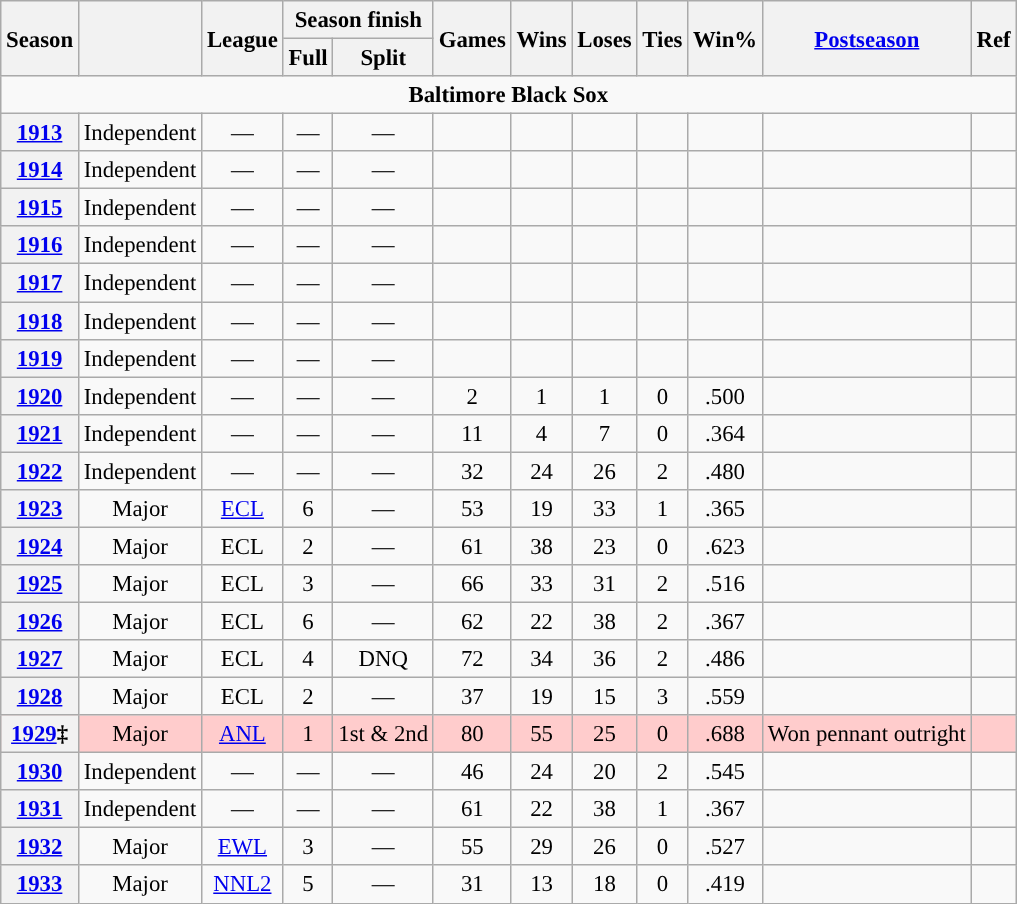<table class="wikitable sortable" style="text-align:center; font-size:95%">
<tr>
<th rowspan="2">Season</th>
<th rowspan="2"></th>
<th rowspan="2">League</th>
<th colspan="2">Season finish</th>
<th rowspan="2">Games</th>
<th rowspan="2">Wins</th>
<th rowspan="2">Loses</th>
<th rowspan="2">Ties</th>
<th rowspan="2">Win%</th>
<th rowspan="2"><a href='#'>Postseason</a></th>
<th rowspan="2">Ref</th>
</tr>
<tr>
<th>Full</th>
<th>Split</th>
</tr>
<tr>
<td align="center" colspan="12"><strong>Baltimore Black Sox</strong></td>
</tr>
<tr>
<th><a href='#'>1913</a></th>
<td>Independent</td>
<td>—</td>
<td>—</td>
<td>—</td>
<td></td>
<td></td>
<td></td>
<td></td>
<td></td>
<td></td>
<td></td>
</tr>
<tr>
<th><a href='#'>1914</a></th>
<td>Independent</td>
<td>—</td>
<td>—</td>
<td>—</td>
<td></td>
<td></td>
<td></td>
<td></td>
<td></td>
<td></td>
<td></td>
</tr>
<tr>
<th><a href='#'>1915</a></th>
<td>Independent</td>
<td>—</td>
<td>—</td>
<td>—</td>
<td></td>
<td></td>
<td></td>
<td></td>
<td></td>
<td></td>
<td></td>
</tr>
<tr>
<th><a href='#'>1916</a></th>
<td>Independent</td>
<td>—</td>
<td>—</td>
<td>—</td>
<td></td>
<td></td>
<td></td>
<td></td>
<td></td>
<td></td>
<td></td>
</tr>
<tr>
<th><a href='#'>1917</a></th>
<td>Independent</td>
<td>—</td>
<td>—</td>
<td>—</td>
<td></td>
<td></td>
<td></td>
<td></td>
<td></td>
<td></td>
<td></td>
</tr>
<tr>
<th><a href='#'>1918</a></th>
<td>Independent</td>
<td>—</td>
<td>—</td>
<td>—</td>
<td></td>
<td></td>
<td></td>
<td></td>
<td></td>
<td></td>
<td></td>
</tr>
<tr>
<th><a href='#'>1919</a></th>
<td>Independent</td>
<td>—</td>
<td>—</td>
<td>—</td>
<td></td>
<td></td>
<td></td>
<td></td>
<td></td>
<td></td>
<td></td>
</tr>
<tr>
<th><a href='#'>1920</a></th>
<td>Independent</td>
<td>—</td>
<td>—</td>
<td>—</td>
<td>2</td>
<td>1</td>
<td>1</td>
<td>0</td>
<td>.500</td>
<td></td>
<td></td>
</tr>
<tr>
<th><a href='#'>1921</a></th>
<td>Independent</td>
<td>—</td>
<td>—</td>
<td>—</td>
<td>11</td>
<td>4</td>
<td>7</td>
<td>0</td>
<td>.364</td>
<td></td>
<td></td>
</tr>
<tr>
<th><a href='#'>1922</a></th>
<td>Independent</td>
<td>—</td>
<td>—</td>
<td>—</td>
<td>32</td>
<td>24</td>
<td>26</td>
<td>2</td>
<td>.480</td>
<td></td>
<td></td>
</tr>
<tr>
<th><a href='#'>1923</a></th>
<td>Major</td>
<td><a href='#'>ECL</a></td>
<td>6</td>
<td>—</td>
<td>53</td>
<td>19</td>
<td>33</td>
<td>1</td>
<td>.365</td>
<td></td>
<td></td>
</tr>
<tr>
<th><a href='#'>1924</a></th>
<td>Major</td>
<td>ECL</td>
<td>2</td>
<td>—</td>
<td>61</td>
<td>38</td>
<td>23</td>
<td>0</td>
<td>.623</td>
<td></td>
<td></td>
</tr>
<tr>
<th><a href='#'>1925</a></th>
<td>Major</td>
<td>ECL</td>
<td>3</td>
<td>—</td>
<td>66</td>
<td>33</td>
<td>31</td>
<td>2</td>
<td>.516</td>
<td></td>
<td></td>
</tr>
<tr>
<th><a href='#'>1926</a></th>
<td>Major</td>
<td>ECL</td>
<td>6</td>
<td>—</td>
<td>62</td>
<td>22</td>
<td>38</td>
<td>2</td>
<td>.367</td>
<td></td>
<td></td>
</tr>
<tr>
<th><a href='#'>1927</a></th>
<td>Major</td>
<td>ECL</td>
<td>4</td>
<td>DNQ</td>
<td>72</td>
<td>34</td>
<td>36</td>
<td>2</td>
<td>.486</td>
<td></td>
<td></td>
</tr>
<tr>
<th><a href='#'>1928</a></th>
<td>Major</td>
<td>ECL</td>
<td>2</td>
<td>—</td>
<td>37</td>
<td>19</td>
<td>15</td>
<td>3</td>
<td>.559</td>
<td></td>
<td></td>
</tr>
<tr bgcolor="#FFCCCC">
<th><a href='#'>1929</a>‡</th>
<td>Major</td>
<td><a href='#'>ANL</a></td>
<td>1</td>
<td>1st & 2nd</td>
<td>80</td>
<td>55</td>
<td>25</td>
<td>0</td>
<td>.688</td>
<td>Won pennant outright</td>
<td></td>
</tr>
<tr>
<th><a href='#'>1930</a></th>
<td>Independent</td>
<td>—</td>
<td>—</td>
<td>—</td>
<td>46</td>
<td>24</td>
<td>20</td>
<td>2</td>
<td>.545</td>
<td></td>
<td></td>
</tr>
<tr>
<th><a href='#'>1931</a></th>
<td>Independent</td>
<td>—</td>
<td>—</td>
<td>—</td>
<td>61</td>
<td>22</td>
<td>38</td>
<td>1</td>
<td>.367</td>
<td></td>
<td></td>
</tr>
<tr>
<th><a href='#'>1932</a></th>
<td>Major</td>
<td><a href='#'>EWL</a></td>
<td>3</td>
<td>—</td>
<td>55</td>
<td>29</td>
<td>26</td>
<td>0</td>
<td>.527</td>
<td></td>
<td></td>
</tr>
<tr>
<th><a href='#'>1933</a></th>
<td>Major</td>
<td><a href='#'>NNL2</a></td>
<td>5</td>
<td>—</td>
<td>31</td>
<td>13</td>
<td>18</td>
<td>0</td>
<td>.419</td>
<td></td>
<td></td>
</tr>
</table>
